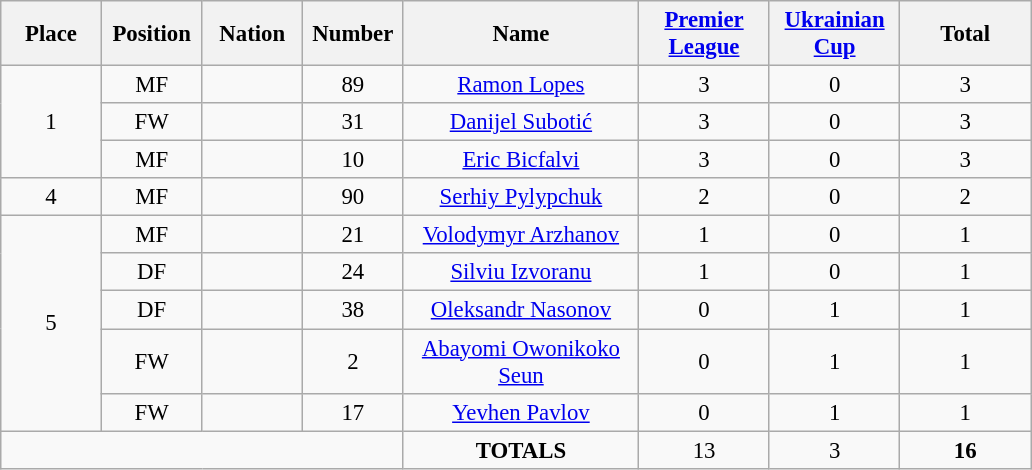<table class="wikitable" style="font-size: 95%; text-align: center;">
<tr>
<th width=60>Place</th>
<th width=60>Position</th>
<th width=60>Nation</th>
<th width=60>Number</th>
<th width=150>Name</th>
<th width=80><a href='#'>Premier League</a></th>
<th width=80><a href='#'>Ukrainian Cup</a></th>
<th width=80><strong>Total</strong></th>
</tr>
<tr>
<td rowspan="3">1</td>
<td>MF</td>
<td></td>
<td>89</td>
<td><a href='#'>Ramon Lopes</a></td>
<td>3</td>
<td>0</td>
<td>3</td>
</tr>
<tr>
<td>FW</td>
<td></td>
<td>31</td>
<td><a href='#'>Danijel Subotić</a></td>
<td>3</td>
<td>0</td>
<td>3</td>
</tr>
<tr>
<td>MF</td>
<td></td>
<td>10</td>
<td><a href='#'>Eric Bicfalvi</a></td>
<td>3</td>
<td>0</td>
<td>3</td>
</tr>
<tr>
<td>4</td>
<td>MF</td>
<td></td>
<td>90</td>
<td><a href='#'>Serhiy Pylypchuk</a></td>
<td>2</td>
<td>0</td>
<td>2</td>
</tr>
<tr>
<td rowspan="5">5</td>
<td>MF</td>
<td></td>
<td>21</td>
<td><a href='#'>Volodymyr Arzhanov</a></td>
<td>1</td>
<td>0</td>
<td>1</td>
</tr>
<tr>
<td>DF</td>
<td></td>
<td>24</td>
<td><a href='#'>Silviu Izvoranu</a></td>
<td>1</td>
<td>0</td>
<td>1</td>
</tr>
<tr>
<td>DF</td>
<td></td>
<td>38</td>
<td><a href='#'>Oleksandr Nasonov</a></td>
<td>0</td>
<td>1</td>
<td>1</td>
</tr>
<tr>
<td>FW</td>
<td></td>
<td>2</td>
<td><a href='#'>Abayomi Owonikoko Seun</a></td>
<td>0</td>
<td>1</td>
<td>1</td>
</tr>
<tr>
<td>FW</td>
<td></td>
<td>17</td>
<td><a href='#'>Yevhen Pavlov</a></td>
<td>0</td>
<td>1</td>
<td>1</td>
</tr>
<tr>
<td colspan="4"></td>
<td><strong>TOTALS</strong></td>
<td>13</td>
<td>3</td>
<td><strong>16</strong></td>
</tr>
</table>
